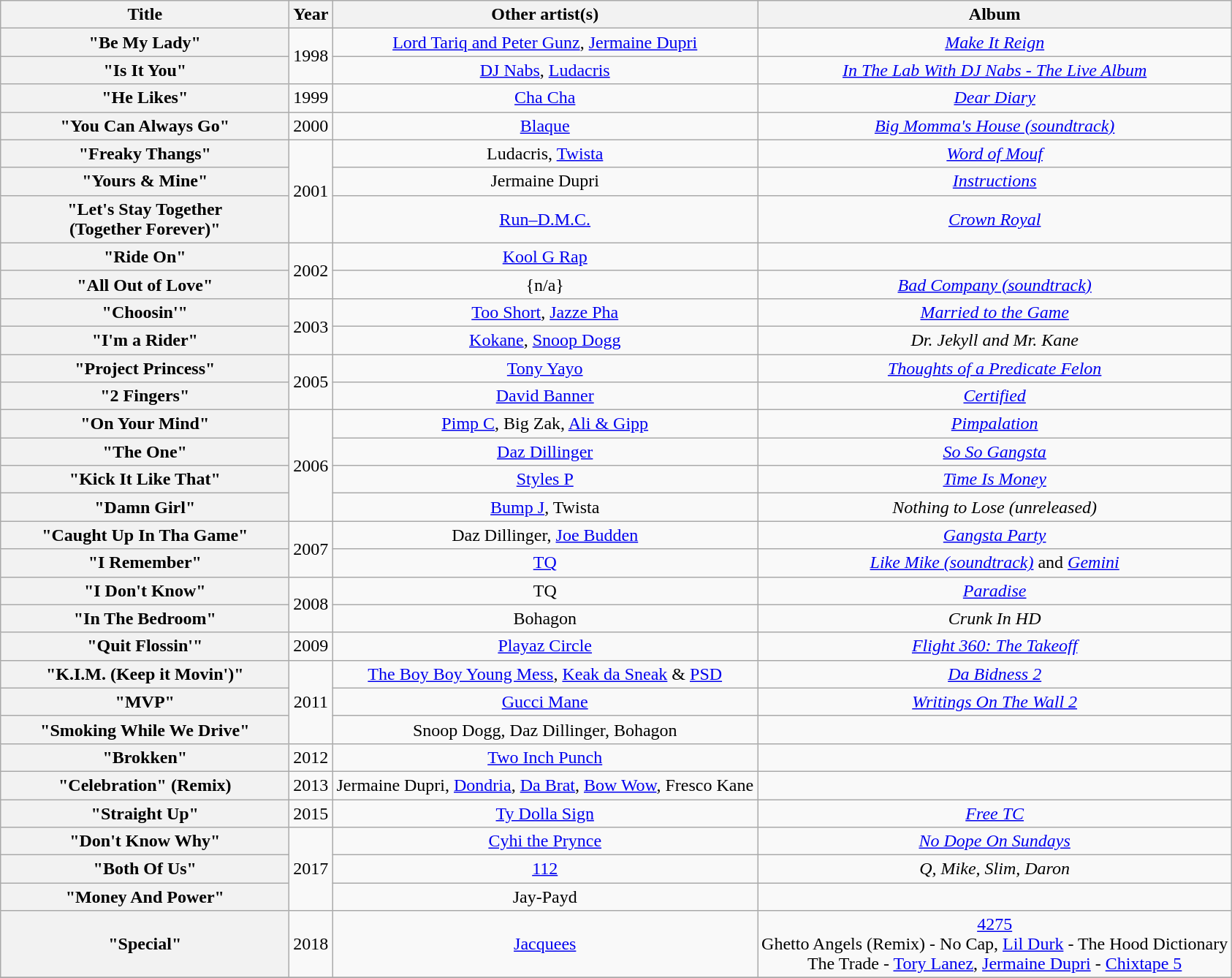<table class="wikitable plainrowheaders" style="text-align:center;" border="1">
<tr>
<th scope="col" style="width:16em;">Title</th>
<th scope="col">Year</th>
<th scope="col">Other artist(s)</th>
<th scope="col">Album</th>
</tr>
<tr>
<th scope="row">"Be My Lady"</th>
<td rowspan="2">1998</td>
<td><a href='#'>Lord Tariq and Peter Gunz</a>, <a href='#'>Jermaine Dupri</a></td>
<td><em><a href='#'>Make It Reign</a></em></td>
</tr>
<tr>
<th scope="row">"Is It You"</th>
<td><a href='#'>DJ Nabs</a>, <a href='#'>Ludacris</a></td>
<td><em><a href='#'>In The Lab With DJ Nabs - The Live Album</a></em></td>
</tr>
<tr>
<th scope="row">"He Likes"</th>
<td rowspan="1">1999</td>
<td><a href='#'>Cha Cha</a></td>
<td><em><a href='#'>Dear Diary</a></em></td>
</tr>
<tr>
<th scope="row">"You Can Always Go"</th>
<td rowspan="1">2000</td>
<td><a href='#'>Blaque</a></td>
<td><em><a href='#'>Big Momma's House (soundtrack)</a></em></td>
</tr>
<tr>
<th scope="row">"Freaky Thangs"</th>
<td rowspan="3">2001</td>
<td>Ludacris, <a href='#'>Twista</a></td>
<td><em><a href='#'>Word of Mouf</a></em></td>
</tr>
<tr>
<th scope="row">"Yours & Mine"</th>
<td>Jermaine Dupri</td>
<td><em><a href='#'>Instructions</a></em></td>
</tr>
<tr>
<th scope="row">"Let's Stay Together <br>(Together Forever)"</th>
<td><a href='#'>Run–D.M.C.</a></td>
<td><em><a href='#'>Crown Royal</a></em></td>
</tr>
<tr>
<th scope="row">"Ride On"</th>
<td rowspan="2">2002</td>
<td><a href='#'>Kool G Rap</a></td>
<td></td>
</tr>
<tr>
<th scope="row">"All Out of Love"</th>
<td>{n/a}</td>
<td><em><a href='#'>Bad Company (soundtrack)</a></em></td>
</tr>
<tr>
<th scope="row">"Choosin'"</th>
<td rowspan="2">2003</td>
<td><a href='#'>Too Short</a>, <a href='#'>Jazze Pha</a></td>
<td><em><a href='#'>Married to the Game</a></em></td>
</tr>
<tr>
<th scope="row">"I'm a Rider"</th>
<td><a href='#'>Kokane</a>, <a href='#'>Snoop Dogg</a></td>
<td><em>Dr. Jekyll and Mr. Kane</em></td>
</tr>
<tr>
<th scope="row">"Project Princess"</th>
<td rowspan="2">2005</td>
<td><a href='#'>Tony Yayo</a></td>
<td><em><a href='#'>Thoughts of a Predicate Felon</a></em></td>
</tr>
<tr>
<th scope="row">"2 Fingers"</th>
<td><a href='#'>David Banner</a></td>
<td><em><a href='#'>Certified</a></em></td>
</tr>
<tr>
<th scope="row">"On Your Mind"</th>
<td rowspan="4">2006</td>
<td><a href='#'>Pimp C</a>, Big Zak, <a href='#'>Ali & Gipp</a></td>
<td><em><a href='#'>Pimpalation</a></em></td>
</tr>
<tr>
<th scope="row">"The One"</th>
<td><a href='#'>Daz Dillinger</a></td>
<td><em><a href='#'>So So Gangsta</a></em></td>
</tr>
<tr>
<th scope="row">"Kick It Like That"</th>
<td><a href='#'>Styles P</a></td>
<td><em><a href='#'>Time Is Money</a></em></td>
</tr>
<tr>
<th scope="row">"Damn Girl"</th>
<td><a href='#'>Bump J</a>, Twista</td>
<td><em>Nothing to Lose (unreleased)</em></td>
</tr>
<tr>
<th scope="row">"Caught Up In Tha Game"</th>
<td rowspan="2">2007</td>
<td>Daz Dillinger, <a href='#'>Joe Budden</a></td>
<td><em><a href='#'>Gangsta Party</a></em></td>
</tr>
<tr>
<th scope="row">"I Remember"</th>
<td><a href='#'>TQ</a></td>
<td><em><a href='#'>Like Mike (soundtrack)</a></em> and <em><a href='#'>Gemini</a></em></td>
</tr>
<tr>
<th scope="row">"I Don't Know"</th>
<td rowspan="2">2008</td>
<td>TQ</td>
<td><em><a href='#'>Paradise</a></em></td>
</tr>
<tr>
<th scope="row">"In The Bedroom"</th>
<td>Bohagon</td>
<td><em>Crunk In HD</em></td>
</tr>
<tr>
<th scope="row">"Quit Flossin'"</th>
<td rowspan="1">2009</td>
<td><a href='#'>Playaz Circle</a></td>
<td><em><a href='#'>Flight 360: The Takeoff</a></em></td>
</tr>
<tr>
<th scope="row">"K.I.M. (Keep it Movin')"</th>
<td rowspan="3">2011</td>
<td><a href='#'>The Boy Boy Young Mess</a>, <a href='#'>Keak da Sneak</a> & <a href='#'>PSD</a></td>
<td><em><a href='#'>Da Bidness 2</a></em></td>
</tr>
<tr>
<th scope="row">"MVP"</th>
<td><a href='#'>Gucci Mane</a></td>
<td><em><a href='#'>Writings On The Wall 2</a></em></td>
</tr>
<tr>
<th scope="row">"Smoking While We Drive"</th>
<td>Snoop Dogg, Daz Dillinger, Bohagon</td>
<td></td>
</tr>
<tr>
<th scope="row">"Brokken"</th>
<td rowspan="1">2012</td>
<td><a href='#'>Two Inch Punch</a></td>
<td></td>
</tr>
<tr>
<th scope="row">"Celebration" (Remix)</th>
<td rowspan="1">2013</td>
<td>Jermaine Dupri, <a href='#'>Dondria</a>, <a href='#'>Da Brat</a>, <a href='#'>Bow Wow</a>, Fresco Kane</td>
<td></td>
</tr>
<tr>
<th scope="row">"Straight Up"</th>
<td rowspan="1">2015</td>
<td><a href='#'>Ty Dolla Sign</a></td>
<td><em><a href='#'>Free TC</a></em></td>
</tr>
<tr>
<th scope="row">"Don't Know Why"</th>
<td rowspan="3">2017</td>
<td><a href='#'>Cyhi the Prynce</a></td>
<td><em><a href='#'>No Dope On Sundays</a></em></td>
</tr>
<tr>
<th scope="row">"Both Of Us"</th>
<td><a href='#'>112</a></td>
<td><em>Q, Mike, Slim, Daron</em></td>
</tr>
<tr>
<th scope="row">"Money And Power"</th>
<td>Jay-Payd</td>
<td></td>
</tr>
<tr>
<th scope="row">"Special"</th>
<td rowspan="1">2018</td>
<td><a href='#'>Jacquees</a></td>
<td><a href='#'>4275</a><br>Ghetto Angels (Remix) - No Cap, <a href='#'>Lil Durk</a> - The Hood Dictionary<br>The Trade - <a href='#'>Tory Lanez</a>, <a href='#'>Jermaine Dupri</a> - <a href='#'>Chixtape 5</a></td>
</tr>
<tr>
</tr>
</table>
